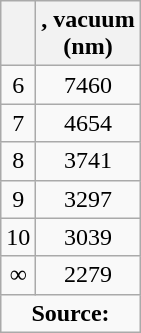<table class="wikitable" border="1" style="text-align: center">
<tr>
<th></th>
<th>, vacuum<br>(nm)</th>
</tr>
<tr>
<td>6</td>
<td>7460</td>
</tr>
<tr>
<td>7</td>
<td>4654</td>
</tr>
<tr>
<td>8</td>
<td>3741</td>
</tr>
<tr>
<td>9</td>
<td>3297</td>
</tr>
<tr>
<td>10</td>
<td>3039</td>
</tr>
<tr>
<td>∞</td>
<td>2279</td>
</tr>
<tr>
<td colspan="2" style="text-align: center;"><strong>Source:</strong></td>
</tr>
</table>
